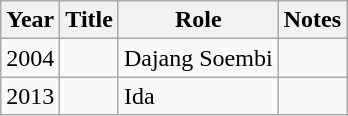<table class="wikitable">
<tr>
<th>Year</th>
<th>Title</th>
<th>Role</th>
<th>Notes</th>
</tr>
<tr>
<td>2004</td>
<td><em></em></td>
<td>Dajang Soembi</td>
<td></td>
</tr>
<tr>
<td>2013</td>
<td><em></em></td>
<td>Ida</td>
<td></td>
</tr>
</table>
